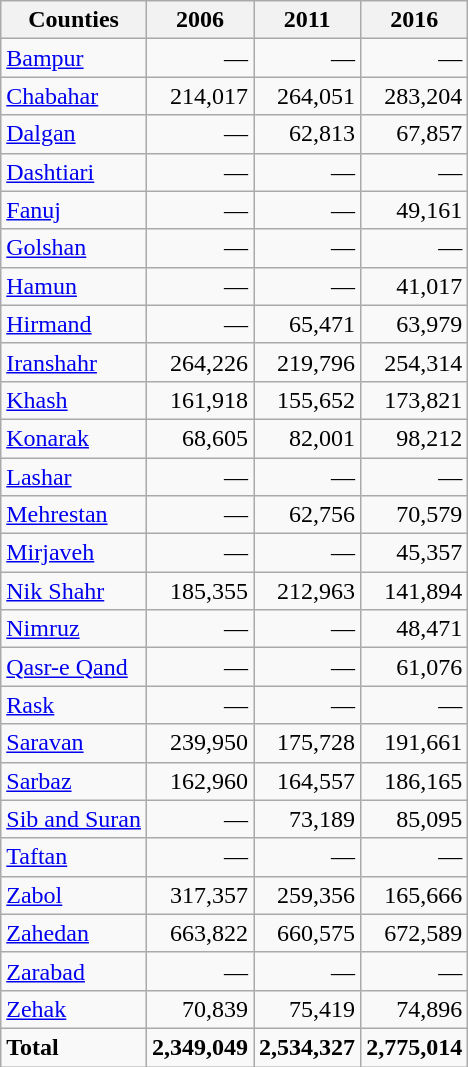<table class="wikitable">
<tr>
<th>Counties</th>
<th>2006</th>
<th>2011</th>
<th>2016</th>
</tr>
<tr>
<td><a href='#'>Bampur</a></td>
<td style="text-align: right;">—</td>
<td style="text-align: right;">—</td>
<td style="text-align: right;">—</td>
</tr>
<tr>
<td><a href='#'>Chabahar</a></td>
<td style="text-align: right;">214,017</td>
<td style="text-align: right;">264,051</td>
<td style="text-align: right;">283,204</td>
</tr>
<tr>
<td><a href='#'>Dalgan</a></td>
<td style="text-align: right;">—</td>
<td style="text-align: right;">62,813</td>
<td style="text-align: right;">67,857</td>
</tr>
<tr>
<td><a href='#'>Dashtiari</a></td>
<td style="text-align: right;">—</td>
<td style="text-align: right;">—</td>
<td style="text-align: right;">—</td>
</tr>
<tr>
<td><a href='#'>Fanuj</a></td>
<td style="text-align: right;">—</td>
<td style="text-align: right;">—</td>
<td style="text-align: right;">49,161</td>
</tr>
<tr>
<td><a href='#'>Golshan</a></td>
<td style="text-align: right;">—</td>
<td style="text-align: right;">—</td>
<td style="text-align: right;">—</td>
</tr>
<tr>
<td><a href='#'>Hamun</a></td>
<td style="text-align: right;">—</td>
<td style="text-align: right;">—</td>
<td style="text-align: right;">41,017</td>
</tr>
<tr>
<td><a href='#'>Hirmand</a></td>
<td style="text-align: right;">—</td>
<td style="text-align: right;">65,471</td>
<td style="text-align: right;">63,979</td>
</tr>
<tr>
<td><a href='#'>Iranshahr</a></td>
<td style="text-align: right;">264,226</td>
<td style="text-align: right;">219,796</td>
<td style="text-align: right;">254,314</td>
</tr>
<tr>
<td><a href='#'>Khash</a></td>
<td style="text-align: right;">161,918</td>
<td style="text-align: right;">155,652</td>
<td style="text-align: right;">173,821</td>
</tr>
<tr>
<td><a href='#'>Konarak</a></td>
<td style="text-align: right;">68,605</td>
<td style="text-align: right;">82,001</td>
<td style="text-align: right;">98,212</td>
</tr>
<tr>
<td><a href='#'>Lashar</a></td>
<td style="text-align: right;">—</td>
<td style="text-align: right;">—</td>
<td style="text-align: right;">—</td>
</tr>
<tr>
<td><a href='#'>Mehrestan</a></td>
<td style="text-align: right;">—</td>
<td style="text-align: right;">62,756</td>
<td style="text-align: right;">70,579</td>
</tr>
<tr>
<td><a href='#'>Mirjaveh</a></td>
<td style="text-align: right;">—</td>
<td style="text-align: right;">—</td>
<td style="text-align: right;">45,357</td>
</tr>
<tr>
<td><a href='#'>Nik Shahr</a></td>
<td style="text-align: right;">185,355</td>
<td style="text-align: right;">212,963</td>
<td style="text-align: right;">141,894</td>
</tr>
<tr>
<td><a href='#'>Nimruz</a></td>
<td style="text-align: right;">—</td>
<td style="text-align: right;">—</td>
<td style="text-align: right;">48,471</td>
</tr>
<tr>
<td><a href='#'>Qasr-e Qand</a></td>
<td style="text-align: right;">—</td>
<td style="text-align: right;">—</td>
<td style="text-align: right;">61,076</td>
</tr>
<tr>
<td><a href='#'>Rask</a></td>
<td style="text-align: right;">—</td>
<td style="text-align: right;">—</td>
<td style="text-align: right;">—</td>
</tr>
<tr>
<td><a href='#'>Saravan</a></td>
<td style="text-align: right;">239,950</td>
<td style="text-align: right;">175,728</td>
<td style="text-align: right;">191,661</td>
</tr>
<tr>
<td><a href='#'>Sarbaz</a></td>
<td style="text-align: right;">162,960</td>
<td style="text-align: right;">164,557</td>
<td style="text-align: right;">186,165</td>
</tr>
<tr>
<td><a href='#'>Sib and Suran</a></td>
<td style="text-align: right;">—</td>
<td style="text-align: right;">73,189</td>
<td style="text-align: right;">85,095</td>
</tr>
<tr>
<td><a href='#'>Taftan</a></td>
<td style="text-align: right;">—</td>
<td style="text-align: right;">—</td>
<td style="text-align: right;">—</td>
</tr>
<tr>
<td><a href='#'>Zabol</a></td>
<td style="text-align: right;">317,357</td>
<td style="text-align: right;">259,356</td>
<td style="text-align: right;">165,666</td>
</tr>
<tr>
<td><a href='#'>Zahedan</a></td>
<td style="text-align: right;">663,822</td>
<td style="text-align: right;">660,575</td>
<td style="text-align: right;">672,589</td>
</tr>
<tr>
<td><a href='#'>Zarabad</a></td>
<td style="text-align: right;">—</td>
<td style="text-align: right;">—</td>
<td style="text-align: right;">—</td>
</tr>
<tr>
<td><a href='#'>Zehak</a></td>
<td style="text-align: right;">70,839</td>
<td style="text-align: right;">75,419</td>
<td style="text-align: right;">74,896</td>
</tr>
<tr>
<td><strong>Total</strong></td>
<td style="text-align: right;"><strong>2,349,049</strong></td>
<td style="text-align: right;"><strong>2,534,327</strong></td>
<td style="text-align: right;"><strong>2,775,014</strong></td>
</tr>
</table>
